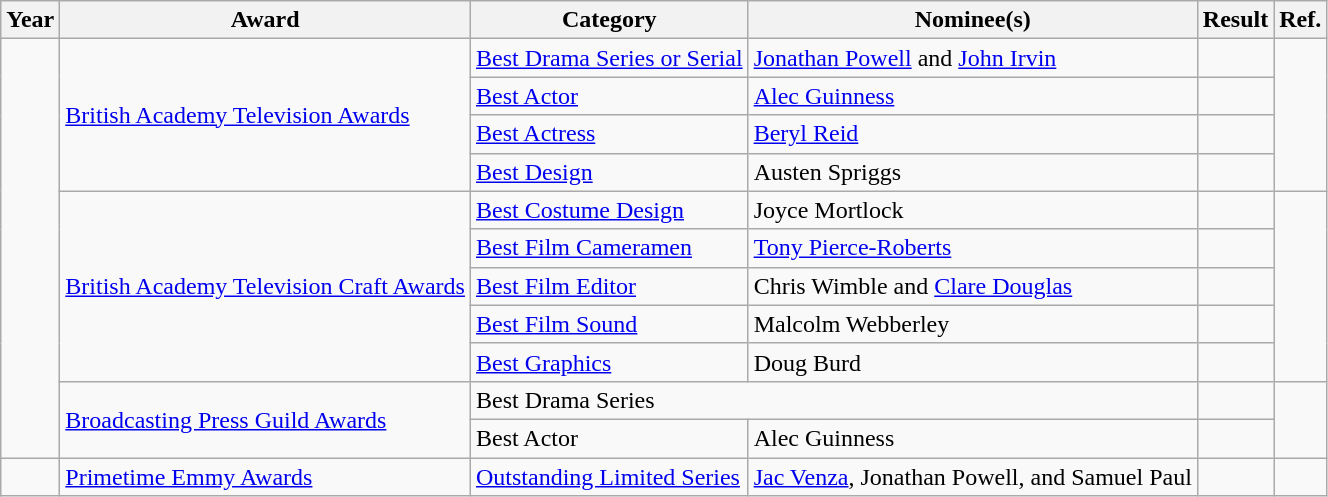<table class="wikitable sortable">
<tr>
<th>Year</th>
<th>Award</th>
<th>Category</th>
<th>Nominee(s)</th>
<th>Result</th>
<th>Ref.</th>
</tr>
<tr>
<td rowspan="11"></td>
<td rowspan="4"><a href='#'>British Academy Television Awards</a></td>
<td><a href='#'>Best Drama Series or Serial</a></td>
<td><a href='#'>Jonathan Powell</a> and <a href='#'>John Irvin</a></td>
<td></td>
<td align="center" rowspan="4"></td>
</tr>
<tr>
<td><a href='#'>Best Actor</a></td>
<td><a href='#'>Alec Guinness</a></td>
<td></td>
</tr>
<tr>
<td><a href='#'>Best Actress</a></td>
<td><a href='#'>Beryl Reid</a></td>
<td></td>
</tr>
<tr>
<td><a href='#'>Best Design</a></td>
<td>Austen Spriggs</td>
<td></td>
</tr>
<tr>
<td rowspan="5"><a href='#'>British Academy Television Craft Awards</a></td>
<td><a href='#'>Best Costume Design</a></td>
<td>Joyce Mortlock</td>
<td></td>
<td align="center" rowspan="5"></td>
</tr>
<tr>
<td><a href='#'>Best Film Cameramen</a></td>
<td><a href='#'>Tony Pierce-Roberts</a></td>
<td></td>
</tr>
<tr>
<td><a href='#'>Best Film Editor</a></td>
<td>Chris Wimble and <a href='#'>Clare Douglas</a></td>
<td></td>
</tr>
<tr>
<td><a href='#'>Best Film Sound</a></td>
<td>Malcolm Webberley</td>
<td></td>
</tr>
<tr>
<td><a href='#'>Best Graphics</a></td>
<td>Doug Burd</td>
<td></td>
</tr>
<tr>
<td rowspan="2"><a href='#'>Broadcasting Press Guild Awards</a></td>
<td colspan="2">Best Drama Series</td>
<td></td>
<td align="center" rowspan="2"></td>
</tr>
<tr>
<td>Best Actor</td>
<td>Alec Guinness</td>
<td></td>
</tr>
<tr>
<td></td>
<td><a href='#'>Primetime Emmy Awards</a></td>
<td><a href='#'>Outstanding Limited Series</a></td>
<td><a href='#'>Jac Venza</a>, Jonathan Powell, and Samuel Paul</td>
<td></td>
<td align="center"></td>
</tr>
</table>
